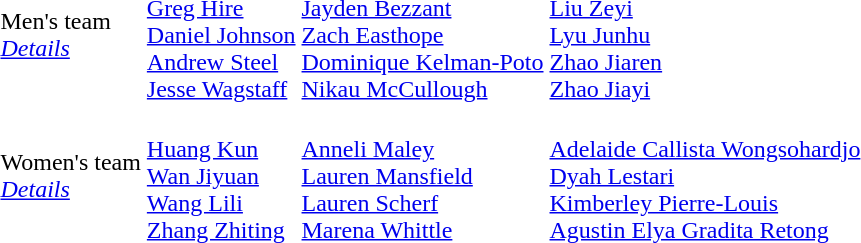<table>
<tr>
<td>Men's team<br><em><a href='#'>Details</a></em></td>
<td align=left><br><a href='#'>Greg Hire</a><br><a href='#'>Daniel Johnson</a><br><a href='#'>Andrew Steel</a><br><a href='#'>Jesse Wagstaff</a></td>
<td align=left><br><a href='#'>Jayden Bezzant</a><br><a href='#'>Zach Easthope</a><br><a href='#'>Dominique Kelman-Poto</a><br><a href='#'>Nikau McCullough</a></td>
<td align=left><br><a href='#'>Liu Zeyi</a><br><a href='#'>Lyu Junhu</a><br><a href='#'>Zhao Jiaren</a><br><a href='#'>Zhao Jiayi</a></td>
</tr>
<tr>
<td>Women's team<br><em><a href='#'>Details</a></em></td>
<td align=left><br><a href='#'>Huang Kun</a><br><a href='#'>Wan Jiyuan</a><br><a href='#'>Wang Lili</a><br><a href='#'>Zhang Zhiting</a></td>
<td align=left><br><a href='#'>Anneli Maley</a><br><a href='#'>Lauren Mansfield</a><br><a href='#'>Lauren Scherf</a><br><a href='#'>Marena Whittle</a></td>
<td align=left><br><a href='#'>Adelaide Callista Wongsohardjo</a><br><a href='#'>Dyah Lestari</a><br><a href='#'>Kimberley Pierre-Louis</a><br><a href='#'>Agustin Elya Gradita Retong</a></td>
</tr>
</table>
